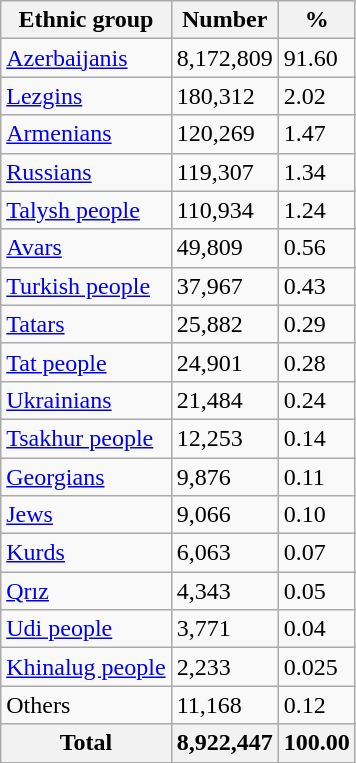<table class="wikitable sortable">
<tr>
<th>Ethnic group</th>
<th>Number</th>
<th>%</th>
</tr>
<tr>
<td><a href='#'>Azerbaijanis</a></td>
<td>8,172,809</td>
<td>91.60</td>
</tr>
<tr>
<td><a href='#'>Lezgins</a></td>
<td>180,312</td>
<td>2.02</td>
</tr>
<tr>
<td><a href='#'>Armenians</a></td>
<td>120,269</td>
<td>1.47</td>
</tr>
<tr>
<td><a href='#'>Russians</a></td>
<td>119,307</td>
<td>1.34</td>
</tr>
<tr>
<td><a href='#'>Talysh people</a></td>
<td>110,934</td>
<td>1.24</td>
</tr>
<tr>
<td><a href='#'>Avars</a></td>
<td>49,809</td>
<td>0.56</td>
</tr>
<tr>
<td><a href='#'>Turkish people</a></td>
<td>37,967</td>
<td>0.43</td>
</tr>
<tr>
<td><a href='#'>Tatars</a></td>
<td>25,882</td>
<td>0.29</td>
</tr>
<tr>
<td><a href='#'>Tat people</a></td>
<td>24,901</td>
<td>0.28</td>
</tr>
<tr>
<td><a href='#'>Ukrainians</a></td>
<td>21,484</td>
<td>0.24</td>
</tr>
<tr>
<td><a href='#'>Tsakhur people</a></td>
<td>12,253</td>
<td>0.14</td>
</tr>
<tr>
<td><a href='#'>Georgians</a></td>
<td>9,876</td>
<td>0.11</td>
</tr>
<tr>
<td><a href='#'>Jews</a></td>
<td>9,066</td>
<td>0.10</td>
</tr>
<tr>
<td><a href='#'>Kurds</a></td>
<td>6,063</td>
<td>0.07</td>
</tr>
<tr>
<td><a href='#'>Qrız</a></td>
<td>4,343</td>
<td>0.05</td>
</tr>
<tr>
<td><a href='#'>Udi people</a></td>
<td>3,771</td>
<td>0.04</td>
</tr>
<tr>
<td><a href='#'>Khinalug people</a></td>
<td>2,233</td>
<td>0.025</td>
</tr>
<tr>
<td>Others</td>
<td>11,168</td>
<td>0.12</td>
</tr>
<tr>
<th>Total</th>
<th>8,922,447</th>
<th>100.00</th>
</tr>
</table>
